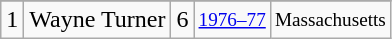<table class="wikitable">
<tr>
</tr>
<tr>
<td>1</td>
<td>Wayne Turner</td>
<td>6</td>
<td style="font-size:80%;"><a href='#'>1976–77</a></td>
<td style="font-size:80%;">Massachusetts</td>
</tr>
</table>
